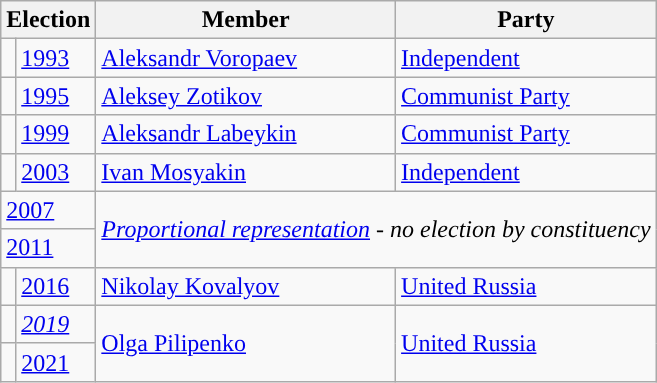<table class="wikitable">
<tr>
<th colspan="2">Election</th>
<th>Member</th>
<th>Party</th>
</tr>
<tr>
<td style="background-color:"></td>
<td><a href='#'>1993</a></td>
<td><a href='#'>Aleksandr Voropaev</a></td>
<td><a href='#'>Independent</a></td>
</tr>
<tr>
<td style="background-color:"></td>
<td><a href='#'>1995</a></td>
<td><a href='#'>Aleksey Zotikov</a></td>
<td><a href='#'>Communist Party</a></td>
</tr>
<tr>
<td style="background-color:"></td>
<td><a href='#'>1999</a></td>
<td><a href='#'>Aleksandr Labeykin</a></td>
<td><a href='#'>Communist Party</a></td>
</tr>
<tr>
<td style="background-color:"></td>
<td><a href='#'>2003</a></td>
<td><a href='#'>Ivan Mosyakin</a></td>
<td><a href='#'>Independent</a></td>
</tr>
<tr>
<td colspan=2><a href='#'>2007</a></td>
<td colspan=2 rowspan=2><em><a href='#'>Proportional representation</a> - no election by constituency</em></td>
</tr>
<tr>
<td colspan=2><a href='#'>2011</a></td>
</tr>
<tr>
<td style="background-color: "></td>
<td><a href='#'>2016</a></td>
<td><a href='#'>Nikolay Kovalyov</a></td>
<td><a href='#'>United Russia</a></td>
</tr>
<tr>
<td style="background-color: "></td>
<td><em><a href='#'>2019</a></em></td>
<td rowspan=2><a href='#'>Olga Pilipenko</a></td>
<td rowspan=2><a href='#'>United Russia</a></td>
</tr>
<tr>
<td style="background-color: "></td>
<td><a href='#'>2021</a></td>
</tr>
</table>
